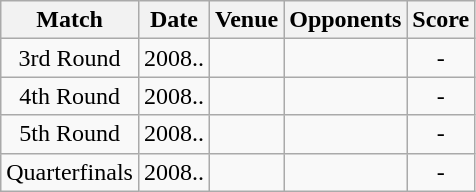<table class="wikitable" style="text-align:center;">
<tr>
<th>Match</th>
<th>Date</th>
<th>Venue</th>
<th>Opponents</th>
<th>Score</th>
</tr>
<tr>
<td>3rd Round</td>
<td>2008..</td>
<td><a href='#'></a></td>
<td><a href='#'></a></td>
<td>-</td>
</tr>
<tr>
<td>4th Round</td>
<td>2008..</td>
<td><a href='#'></a></td>
<td><a href='#'></a></td>
<td>-</td>
</tr>
<tr>
<td>5th Round</td>
<td>2008..</td>
<td><a href='#'></a></td>
<td><a href='#'></a></td>
<td>-</td>
</tr>
<tr>
<td>Quarterfinals</td>
<td>2008..</td>
<td><a href='#'></a></td>
<td><a href='#'></a></td>
<td>-</td>
</tr>
</table>
